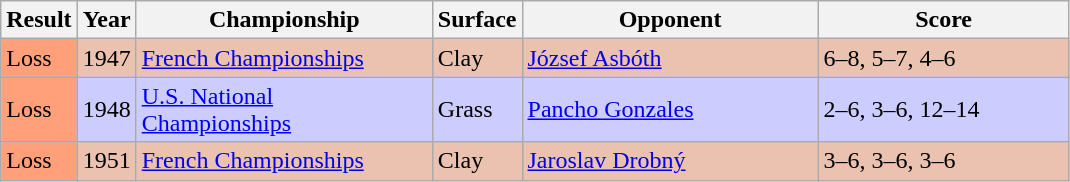<table class='sortable wikitable'>
<tr>
<th style="width:40px">Result</th>
<th style="width:30px">Year</th>
<th style="width:190px">Championship</th>
<th style="width:50px">Surface</th>
<th style="width:190px">Opponent</th>
<th style="width:160px" class="unsortable">Score</th>
</tr>
<tr style="background:#ebc2af;">
<td style="background:#ffa07a;">Loss</td>
<td>1947</td>
<td><a href='#'>French Championships</a></td>
<td>Clay</td>
<td>  <a href='#'>József Asbóth</a></td>
<td>6–8, 5–7, 4–6</td>
</tr>
<tr style="background:#ccf;">
<td style="background:#ffa07a;">Loss</td>
<td>1948</td>
<td><a href='#'>U.S. National Championships</a></td>
<td>Grass</td>
<td> <a href='#'>Pancho Gonzales</a></td>
<td>2–6, 3–6, 12–14</td>
</tr>
<tr style="background:#ebc2af;">
<td style="background:#ffa07a;">Loss</td>
<td>1951</td>
<td><a href='#'>French Championships</a></td>
<td>Clay</td>
<td>  <a href='#'>Jaroslav Drobný</a></td>
<td>3–6, 3–6, 3–6</td>
</tr>
</table>
